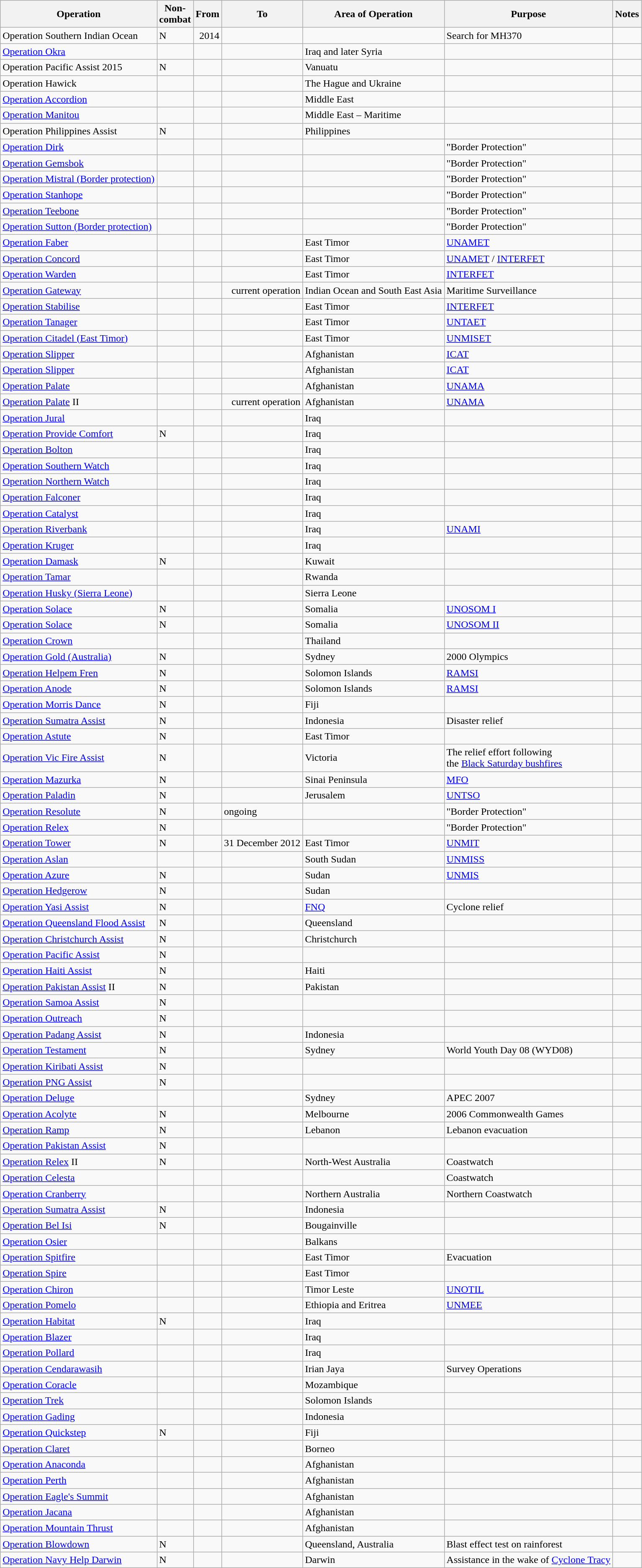<table class="wikitable sortable">
<tr>
<th>Operation</th>
<th>Non-<br>combat</th>
<th>From</th>
<th>To</th>
<th>Area of Operation</th>
<th>Purpose</th>
<th>Notes</th>
</tr>
<tr>
<td>Operation Southern Indian Ocean</td>
<td>N</td>
<td align=right>2014</td>
<td align=right></td>
<td></td>
<td>Search for MH370</td>
<td></td>
</tr>
<tr>
<td><a href='#'>Operation Okra</a></td>
<td></td>
<td align=right></td>
<td></td>
<td>Iraq and later Syria</td>
<td></td>
<td></td>
</tr>
<tr>
<td>Operation Pacific Assist 2015</td>
<td>N</td>
<td align="right"></td>
<td></td>
<td>Vanuatu</td>
<td></td>
<td></td>
</tr>
<tr>
<td>Operation Hawick</td>
<td></td>
<td align=right></td>
<td></td>
<td>The Hague and Ukraine</td>
<td></td>
<td></td>
</tr>
<tr>
<td><a href='#'>Operation Accordion</a></td>
<td></td>
<td align=right></td>
<td align=right></td>
<td>Middle East</td>
<td></td>
<td></td>
</tr>
<tr>
<td><a href='#'>Operation Manitou</a></td>
<td></td>
<td align=right></td>
<td align=right></td>
<td>Middle East – Maritime</td>
<td></td>
<td></td>
</tr>
<tr>
<td>Operation Philippines Assist</td>
<td>N</td>
<td align="right"></td>
<td></td>
<td>Philippines</td>
<td></td>
<td></td>
</tr>
<tr>
<td><a href='#'>Operation Dirk</a></td>
<td></td>
<td align=right></td>
<td align=right></td>
<td></td>
<td>"Border Protection"</td>
<td></td>
</tr>
<tr>
<td><a href='#'>Operation Gemsbok</a></td>
<td></td>
<td align=right></td>
<td align=right></td>
<td></td>
<td>"Border Protection"</td>
<td></td>
</tr>
<tr>
<td><a href='#'>Operation Mistral (Border protection)</a></td>
<td></td>
<td align=right></td>
<td align=right></td>
<td></td>
<td>"Border Protection"</td>
<td></td>
</tr>
<tr>
<td><a href='#'>Operation Stanhope</a></td>
<td></td>
<td align=right></td>
<td align=right></td>
<td></td>
<td>"Border Protection"</td>
<td></td>
</tr>
<tr>
<td><a href='#'>Operation Teebone</a></td>
<td></td>
<td align=right></td>
<td align=right></td>
<td></td>
<td>"Border Protection"</td>
<td></td>
</tr>
<tr>
<td><a href='#'>Operation Sutton (Border protection)</a></td>
<td></td>
<td align=right></td>
<td align=right></td>
<td></td>
<td>"Border Protection"</td>
<td></td>
</tr>
<tr>
<td><a href='#'>Operation Faber</a></td>
<td></td>
<td align=right></td>
<td align=right></td>
<td>East Timor</td>
<td><a href='#'>UNAMET</a></td>
<td></td>
</tr>
<tr>
<td><a href='#'>Operation Concord</a></td>
<td></td>
<td align=right></td>
<td align=right></td>
<td>East Timor</td>
<td><a href='#'>UNAMET</a> / <a href='#'>INTERFET</a></td>
<td></td>
</tr>
<tr>
<td><a href='#'>Operation Warden</a></td>
<td></td>
<td align=right></td>
<td align=right></td>
<td>East Timor</td>
<td><a href='#'>INTERFET</a></td>
<td></td>
</tr>
<tr>
<td><a href='#'>Operation Gateway</a></td>
<td></td>
<td align=right></td>
<td align=right>current operation</td>
<td>Indian Ocean and South East Asia</td>
<td>Maritime Surveillance</td>
<td></td>
</tr>
<tr>
<td><a href='#'>Operation Stabilise</a></td>
<td></td>
<td align=right></td>
<td align=right></td>
<td>East Timor</td>
<td><a href='#'>INTERFET</a></td>
<td></td>
</tr>
<tr>
<td><a href='#'>Operation Tanager</a></td>
<td></td>
<td align=right></td>
<td align=right></td>
<td>East Timor</td>
<td><a href='#'>UNTAET</a></td>
<td></td>
</tr>
<tr>
<td><a href='#'>Operation Citadel (East Timor)</a></td>
<td></td>
<td align=right></td>
<td align=right></td>
<td>East Timor</td>
<td><a href='#'>UNMISET</a></td>
<td></td>
</tr>
<tr>
<td><a href='#'>Operation Slipper</a></td>
<td></td>
<td align=right></td>
<td align=right></td>
<td>Afghanistan</td>
<td><a href='#'>ICAT</a></td>
<td></td>
</tr>
<tr>
<td><a href='#'>Operation Slipper</a></td>
<td></td>
<td align=right></td>
<td align=right></td>
<td>Afghanistan</td>
<td><a href='#'>ICAT</a></td>
<td></td>
</tr>
<tr>
<td><a href='#'>Operation Palate</a></td>
<td></td>
<td align=right></td>
<td align=right></td>
<td>Afghanistan</td>
<td><a href='#'>UNAMA</a></td>
<td></td>
</tr>
<tr>
<td><a href='#'>Operation Palate</a> II</td>
<td></td>
<td align=right></td>
<td align=right>current operation</td>
<td>Afghanistan</td>
<td><a href='#'>UNAMA</a></td>
<td></td>
</tr>
<tr>
<td><a href='#'>Operation Jural</a></td>
<td></td>
<td align=right></td>
<td align=right></td>
<td>Iraq</td>
<td></td>
<td></td>
</tr>
<tr>
<td><a href='#'>Operation Provide Comfort</a></td>
<td>N</td>
<td align=right></td>
<td align=right></td>
<td>Iraq</td>
<td></td>
<td></td>
</tr>
<tr>
<td><a href='#'>Operation Bolton</a></td>
<td></td>
<td align=right></td>
<td align=right></td>
<td>Iraq</td>
<td></td>
<td></td>
</tr>
<tr>
<td><a href='#'>Operation Southern Watch</a></td>
<td></td>
<td align=right></td>
<td align=right></td>
<td>Iraq</td>
<td></td>
<td></td>
</tr>
<tr>
<td><a href='#'>Operation Northern Watch</a></td>
<td></td>
<td align=right></td>
<td align=right></td>
<td>Iraq</td>
<td></td>
<td></td>
</tr>
<tr>
<td><a href='#'>Operation Falconer</a></td>
<td></td>
<td align=right></td>
<td align=right></td>
<td>Iraq</td>
<td></td>
<td></td>
</tr>
<tr>
<td><a href='#'>Operation Catalyst</a></td>
<td></td>
<td align=right></td>
<td align=right></td>
<td>Iraq</td>
<td></td>
<td></td>
</tr>
<tr>
<td><a href='#'>Operation Riverbank</a></td>
<td></td>
<td align=right></td>
<td align=right></td>
<td>Iraq</td>
<td><a href='#'>UNAMI</a></td>
<td></td>
</tr>
<tr>
<td><a href='#'>Operation Kruger</a></td>
<td></td>
<td align=right></td>
<td align=right></td>
<td>Iraq</td>
<td></td>
<td></td>
</tr>
<tr>
<td><a href='#'>Operation Damask</a></td>
<td>N</td>
<td align=right></td>
<td align=right></td>
<td>Kuwait</td>
<td></td>
<td></td>
</tr>
<tr>
<td><a href='#'>Operation Tamar</a></td>
<td></td>
<td align=right></td>
<td align=right></td>
<td>Rwanda</td>
<td></td>
<td></td>
</tr>
<tr>
<td><a href='#'>Operation Husky (Sierra Leone)</a></td>
<td></td>
<td align=right></td>
<td align=right></td>
<td>Sierra Leone</td>
<td></td>
<td></td>
</tr>
<tr>
<td><a href='#'>Operation Solace</a></td>
<td>N</td>
<td align=right></td>
<td align=right></td>
<td>Somalia</td>
<td><a href='#'>UNOSOM I</a></td>
<td></td>
</tr>
<tr>
<td><a href='#'>Operation Solace</a></td>
<td>N</td>
<td align=right></td>
<td align=right></td>
<td>Somalia</td>
<td><a href='#'>UNOSOM II</a></td>
<td></td>
</tr>
<tr>
<td><a href='#'>Operation Crown</a></td>
<td></td>
<td align=right></td>
<td align=right></td>
<td>Thailand</td>
<td></td>
<td></td>
</tr>
<tr>
<td><a href='#'>Operation Gold (Australia)</a></td>
<td>N</td>
<td></td>
<td></td>
<td>Sydney</td>
<td>2000 Olympics</td>
<td></td>
</tr>
<tr>
<td><a href='#'>Operation Helpem Fren</a></td>
<td>N</td>
<td align=right></td>
<td align=right></td>
<td>Solomon Islands</td>
<td><a href='#'>RAMSI</a></td>
<td></td>
</tr>
<tr>
<td><a href='#'>Operation Anode</a></td>
<td>N</td>
<td align=right></td>
<td align=right></td>
<td>Solomon Islands</td>
<td><a href='#'>RAMSI</a></td>
<td></td>
</tr>
<tr>
<td><a href='#'>Operation Morris Dance</a></td>
<td>N</td>
<td align=right></td>
<td align=right></td>
<td>Fiji</td>
<td></td>
<td></td>
</tr>
<tr>
<td><a href='#'>Operation Sumatra Assist</a></td>
<td>N</td>
<td align=right></td>
<td align=right></td>
<td>Indonesia</td>
<td>Disaster relief</td>
<td></td>
</tr>
<tr>
<td><a href='#'>Operation Astute</a></td>
<td>N</td>
<td align=right></td>
<td align=right></td>
<td>East Timor</td>
<td></td>
<td></td>
</tr>
<tr>
<td><a href='#'>Operation Vic Fire Assist</a></td>
<td>N</td>
<td align=right></td>
<td align=right></td>
<td>Victoria</td>
<td>The relief effort following<br>the <a href='#'>Black Saturday bushfires</a></td>
<td></td>
</tr>
<tr>
<td><a href='#'>Operation Mazurka</a></td>
<td>N</td>
<td align=right></td>
<td align=right></td>
<td>Sinai Peninsula</td>
<td><a href='#'>MFO</a></td>
<td></td>
</tr>
<tr>
<td><a href='#'>Operation Paladin</a></td>
<td>N</td>
<td align=right></td>
<td align=right></td>
<td>Jerusalem</td>
<td><a href='#'>UNTSO</a></td>
<td></td>
</tr>
<tr>
<td><a href='#'>Operation Resolute</a></td>
<td>N</td>
<td align=right></td>
<td>ongoing</td>
<td></td>
<td>"Border Protection"</td>
<td></td>
</tr>
<tr>
<td><a href='#'>Operation Relex</a></td>
<td>N</td>
<td align=right></td>
<td align=right></td>
<td></td>
<td>"Border Protection"</td>
<td></td>
</tr>
<tr>
<td><a href='#'>Operation Tower</a></td>
<td>N</td>
<td align=right></td>
<td align=right>31 December 2012</td>
<td>East Timor</td>
<td><a href='#'>UNMIT</a></td>
<td></td>
</tr>
<tr>
<td><a href='#'>Operation Aslan</a></td>
<td></td>
<td align=right></td>
<td align=right></td>
<td>South Sudan</td>
<td><a href='#'>UNMISS</a></td>
<td></td>
</tr>
<tr>
<td><a href='#'>Operation Azure</a></td>
<td>N</td>
<td align=right></td>
<td align=right></td>
<td>Sudan</td>
<td><a href='#'>UNMIS</a></td>
<td></td>
</tr>
<tr>
<td><a href='#'>Operation Hedgerow</a></td>
<td>N</td>
<td align=right></td>
<td align=right></td>
<td>Sudan</td>
<td></td>
<td></td>
</tr>
<tr>
<td><a href='#'>Operation Yasi Assist</a></td>
<td>N</td>
<td align=right></td>
<td align=right></td>
<td><a href='#'>FNQ</a></td>
<td>Cyclone relief</td>
<td></td>
</tr>
<tr>
<td><a href='#'>Operation Queensland Flood Assist</a></td>
<td>N</td>
<td align=right></td>
<td align=right></td>
<td>Queensland</td>
<td></td>
<td></td>
</tr>
<tr>
<td><a href='#'>Operation Christchurch Assist</a></td>
<td>N</td>
<td align=right></td>
<td align=right></td>
<td>Christchurch</td>
<td></td>
<td></td>
</tr>
<tr>
<td><a href='#'>Operation Pacific Assist</a></td>
<td>N</td>
<td></td>
<td align=right></td>
<td></td>
<td></td>
<td></td>
</tr>
<tr>
<td><a href='#'>Operation Haiti Assist</a></td>
<td>N</td>
<td></td>
<td align=right></td>
<td>Haiti</td>
<td></td>
<td></td>
</tr>
<tr>
<td><a href='#'>Operation Pakistan Assist</a> II</td>
<td>N</td>
<td></td>
<td align=right></td>
<td>Pakistan</td>
<td></td>
<td></td>
</tr>
<tr>
<td><a href='#'>Operation Samoa Assist</a></td>
<td>N</td>
<td></td>
<td align=right></td>
<td></td>
<td></td>
<td></td>
</tr>
<tr>
<td><a href='#'>Operation Outreach</a></td>
<td>N</td>
<td></td>
<td align=right></td>
<td></td>
<td></td>
<td></td>
</tr>
<tr>
<td><a href='#'>Operation Padang Assist</a></td>
<td>N</td>
<td></td>
<td align=right></td>
<td>Indonesia</td>
<td></td>
<td></td>
</tr>
<tr>
<td><a href='#'>Operation Testament</a></td>
<td>N</td>
<td></td>
<td align=right></td>
<td>Sydney</td>
<td>World Youth Day 08 (WYD08)</td>
<td></td>
</tr>
<tr>
<td><a href='#'>Operation Kiribati Assist</a></td>
<td>N</td>
<td></td>
<td align=right></td>
<td></td>
<td></td>
<td></td>
</tr>
<tr>
<td><a href='#'>Operation PNG Assist</a></td>
<td>N</td>
<td></td>
<td align=right></td>
<td></td>
<td></td>
<td></td>
</tr>
<tr>
<td><a href='#'>Operation Deluge</a></td>
<td></td>
<td></td>
<td align=right></td>
<td>Sydney</td>
<td>APEC 2007</td>
<td></td>
</tr>
<tr>
<td><a href='#'>Operation Acolyte</a></td>
<td>N</td>
<td></td>
<td align=right></td>
<td>Melbourne</td>
<td>2006 Commonwealth Games</td>
<td></td>
</tr>
<tr>
<td><a href='#'>Operation Ramp</a></td>
<td>N</td>
<td></td>
<td align=right></td>
<td>Lebanon</td>
<td>Lebanon evacuation</td>
<td></td>
</tr>
<tr>
<td><a href='#'>Operation Pakistan Assist</a></td>
<td>N</td>
<td></td>
<td align=right></td>
<td></td>
<td></td>
<td></td>
</tr>
<tr>
<td><a href='#'>Operation Relex</a> II</td>
<td>N</td>
<td align=right></td>
<td align=right></td>
<td>North-West Australia</td>
<td>Coastwatch</td>
<td></td>
</tr>
<tr>
<td><a href='#'>Operation Celesta</a></td>
<td></td>
<td align=right></td>
<td align=right></td>
<td></td>
<td>Coastwatch</td>
<td></td>
</tr>
<tr>
<td><a href='#'>Operation Cranberry</a></td>
<td></td>
<td align=right></td>
<td align=right></td>
<td>Northern Australia</td>
<td>Northern Coastwatch</td>
<td></td>
</tr>
<tr>
<td><a href='#'>Operation Sumatra Assist</a></td>
<td>N</td>
<td></td>
<td align=right></td>
<td>Indonesia</td>
<td></td>
<td></td>
</tr>
<tr>
<td><a href='#'>Operation Bel Isi</a></td>
<td>N</td>
<td align=right></td>
<td align=right></td>
<td>Bougainville</td>
<td></td>
<td></td>
</tr>
<tr>
<td><a href='#'>Operation Osier</a></td>
<td></td>
<td align=right></td>
<td align=right></td>
<td>Balkans</td>
<td></td>
<td></td>
</tr>
<tr>
<td><a href='#'>Operation Spitfire</a></td>
<td></td>
<td align=right></td>
<td align=right></td>
<td>East Timor</td>
<td>Evacuation</td>
<td></td>
</tr>
<tr>
<td><a href='#'>Operation Spire</a></td>
<td></td>
<td align=right></td>
<td align=right></td>
<td>East Timor</td>
<td></td>
<td></td>
</tr>
<tr>
<td><a href='#'>Operation Chiron</a></td>
<td></td>
<td align=right></td>
<td align=right></td>
<td>Timor Leste</td>
<td><a href='#'>UNOTIL</a></td>
<td></td>
</tr>
<tr>
<td><a href='#'>Operation Pomelo</a></td>
<td></td>
<td align=right></td>
<td align=right></td>
<td>Ethiopia and Eritrea</td>
<td><a href='#'>UNMEE</a></td>
<td></td>
</tr>
<tr>
<td><a href='#'>Operation Habitat</a></td>
<td>N</td>
<td align=right></td>
<td align=right></td>
<td>Iraq</td>
<td></td>
<td></td>
</tr>
<tr>
<td><a href='#'>Operation Blazer</a></td>
<td></td>
<td align=right></td>
<td align=right></td>
<td>Iraq</td>
<td></td>
<td></td>
</tr>
<tr>
<td><a href='#'>Operation Pollard</a></td>
<td></td>
<td align=right></td>
<td align=right></td>
<td>Iraq</td>
<td></td>
<td></td>
</tr>
<tr>
<td><a href='#'>Operation Cendarawasih</a></td>
<td></td>
<td align=right></td>
<td align=right></td>
<td>Irian Jaya</td>
<td>Survey Operations</td>
<td></td>
</tr>
<tr>
<td><a href='#'>Operation Coracle</a></td>
<td></td>
<td align=right></td>
<td align=right></td>
<td>Mozambique</td>
<td></td>
<td></td>
</tr>
<tr>
<td><a href='#'>Operation Trek</a></td>
<td></td>
<td align=right></td>
<td align=right></td>
<td>Solomon Islands</td>
<td></td>
<td></td>
</tr>
<tr>
<td><a href='#'>Operation Gading</a></td>
<td></td>
<td align=right></td>
<td align=right></td>
<td>Indonesia</td>
<td></td>
<td></td>
</tr>
<tr>
<td><a href='#'>Operation Quickstep</a></td>
<td>N</td>
<td align=right></td>
<td align=right></td>
<td>Fiji</td>
<td></td>
<td></td>
</tr>
<tr>
<td><a href='#'>Operation Claret</a></td>
<td></td>
<td align=right></td>
<td align=right></td>
<td>Borneo</td>
<td></td>
<td></td>
</tr>
<tr>
<td><a href='#'>Operation Anaconda</a></td>
<td></td>
<td align=right></td>
<td align=right></td>
<td>Afghanistan</td>
<td></td>
<td></td>
</tr>
<tr>
<td><a href='#'>Operation Perth</a></td>
<td></td>
<td align=right></td>
<td align=right></td>
<td>Afghanistan</td>
<td></td>
<td></td>
</tr>
<tr>
<td><a href='#'>Operation Eagle's Summit</a></td>
<td></td>
<td align=right></td>
<td align=right></td>
<td>Afghanistan</td>
<td></td>
<td></td>
</tr>
<tr>
<td><a href='#'>Operation Jacana</a></td>
<td></td>
<td align=right></td>
<td align=right></td>
<td>Afghanistan</td>
<td></td>
<td></td>
</tr>
<tr>
<td><a href='#'>Operation Mountain Thrust</a></td>
<td></td>
<td align=right></td>
<td align=right></td>
<td>Afghanistan</td>
<td></td>
<td></td>
</tr>
<tr>
<td><a href='#'>Operation Blowdown</a></td>
<td>N</td>
<td align=right></td>
<td align=right></td>
<td>Queensland, Australia</td>
<td>Blast effect test on rainforest</td>
<td></td>
</tr>
<tr>
<td><a href='#'>Operation Navy Help Darwin</a></td>
<td>N</td>
<td align=right></td>
<td align=right></td>
<td>Darwin</td>
<td>Assistance in the wake of <a href='#'>Cyclone Tracy</a></td>
<td><br></td>
</tr>
</table>
